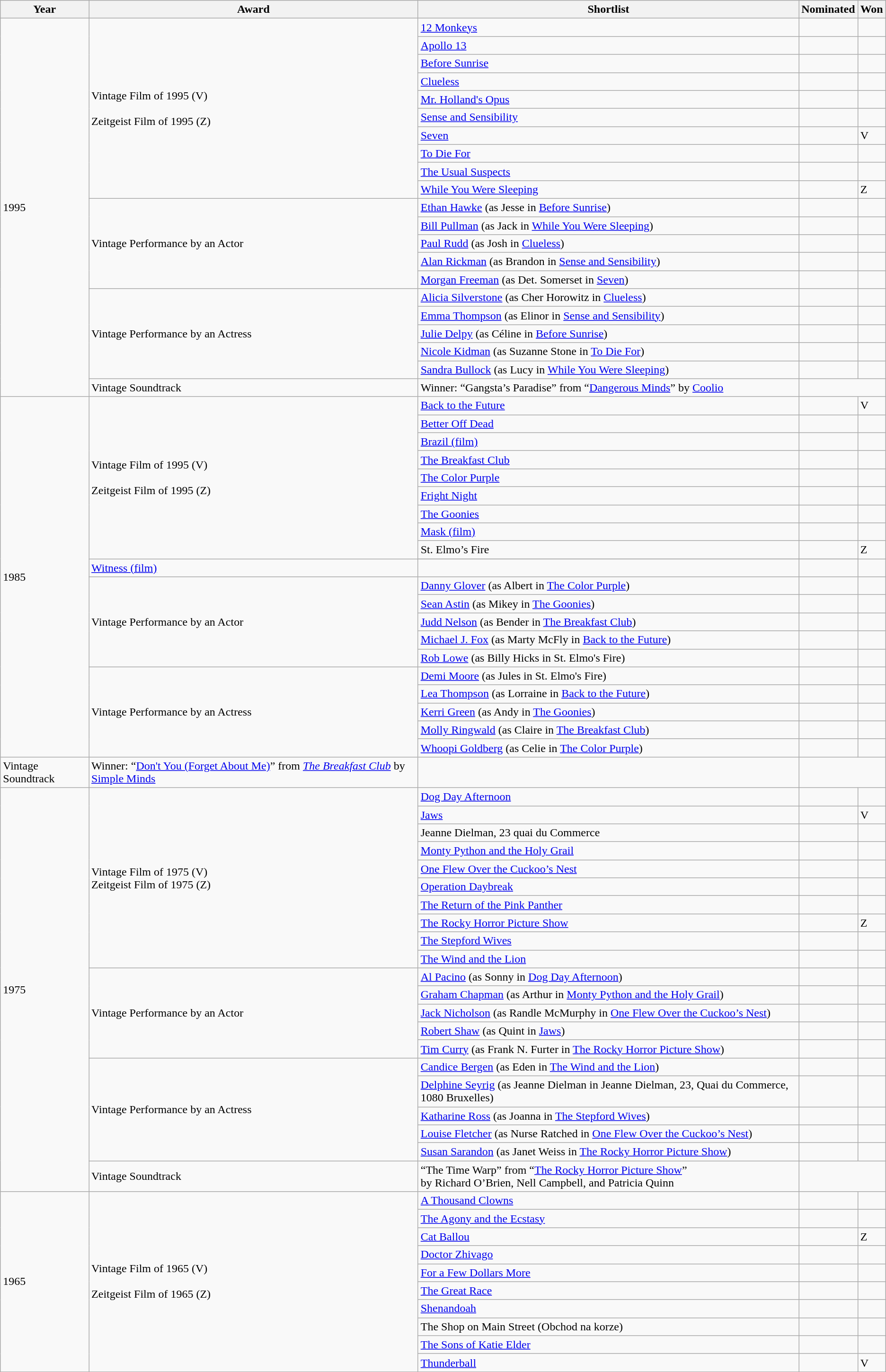<table class="wikitable">
<tr>
<th>Year</th>
<th>Award</th>
<th>Shortlist</th>
<th>Nominated</th>
<th>Won</th>
</tr>
<tr>
<td rowspan=21>1995</td>
<td rowspan=10>Vintage Film of 1995 (V) <br><br>Zeitgeist Film of 1995 (Z)</td>
<td><a href='#'>12 Monkeys</a></td>
<td></td>
<td></td>
</tr>
<tr>
<td><a href='#'>Apollo 13</a></td>
<td></td>
<td></td>
</tr>
<tr>
<td><a href='#'>Before Sunrise</a></td>
<td></td>
<td></td>
</tr>
<tr>
<td><a href='#'>Clueless</a></td>
<td></td>
<td></td>
</tr>
<tr>
<td><a href='#'>Mr. Holland's Opus</a></td>
<td></td>
<td></td>
</tr>
<tr>
<td><a href='#'>Sense and Sensibility</a></td>
<td></td>
<td></td>
</tr>
<tr>
<td><a href='#'>Seven</a></td>
<td></td>
<td>V</td>
</tr>
<tr>
<td><a href='#'>To Die For</a></td>
<td></td>
<td></td>
</tr>
<tr>
<td><a href='#'>The Usual Suspects</a></td>
<td></td>
<td></td>
</tr>
<tr>
<td><a href='#'>While You Were Sleeping</a></td>
<td></td>
<td>Z</td>
</tr>
<tr>
<td rowspan=5>Vintage Performance by an Actor</td>
<td><a href='#'>Ethan Hawke</a> (as Jesse in <a href='#'>Before Sunrise</a>)</td>
<td></td>
<td></td>
</tr>
<tr>
<td><a href='#'>Bill Pullman</a> (as Jack in <a href='#'>While You Were Sleeping</a>)</td>
<td></td>
<td></td>
</tr>
<tr>
<td><a href='#'>Paul Rudd</a> (as Josh in <a href='#'>Clueless</a>)</td>
<td></td>
<td></td>
</tr>
<tr>
<td><a href='#'>Alan Rickman</a> (as Brandon in <a href='#'>Sense and Sensibility</a>)</td>
<td></td>
<td></td>
</tr>
<tr>
<td><a href='#'>Morgan Freeman</a> (as Det. Somerset in <a href='#'>Seven</a>)</td>
<td></td>
<td></td>
</tr>
<tr>
<td rowspan=5>Vintage Performance by an Actress</td>
<td><a href='#'>Alicia Silverstone</a> (as Cher Horowitz in <a href='#'>Clueless</a>)</td>
<td></td>
<td></td>
</tr>
<tr>
<td><a href='#'>Emma Thompson</a> (as Elinor in <a href='#'>Sense and Sensibility</a>)</td>
<td></td>
<td></td>
</tr>
<tr>
<td><a href='#'>Julie Delpy</a> (as Céline in <a href='#'>Before Sunrise</a>)</td>
<td></td>
<td></td>
</tr>
<tr>
<td><a href='#'>Nicole Kidman</a> (as Suzanne Stone in <a href='#'>To Die For</a>)</td>
<td></td>
<td></td>
</tr>
<tr>
<td><a href='#'>Sandra Bullock</a> (as Lucy in <a href='#'>While You Were Sleeping</a>)</td>
<td></td>
<td></td>
</tr>
<tr>
<td>Vintage Soundtrack</td>
<td>Winner: “Gangsta’s Paradise” from “<a href='#'>Dangerous Minds</a>” by <a href='#'>Coolio</a></td>
</tr>
<tr>
<td rowspan=21>1985</td>
<td rowspan=10>Vintage Film of 1995 (V) <br><br>Zeitgeist Film of 1995 (Z)</td>
<td><a href='#'>Back to the Future</a></td>
<td></td>
<td>V</td>
</tr>
<tr>
<td><a href='#'>Better Off Dead</a></td>
<td></td>
<td></td>
</tr>
<tr>
<td><a href='#'>Brazil (film)</a></td>
<td></td>
<td></td>
</tr>
<tr>
<td><a href='#'>The Breakfast Club</a></td>
<td></td>
<td></td>
</tr>
<tr>
<td><a href='#'>The Color Purple</a></td>
<td></td>
<td></td>
</tr>
<tr>
<td><a href='#'>Fright Night</a></td>
<td></td>
<td></td>
</tr>
<tr>
<td><a href='#'>The Goonies</a></td>
<td></td>
<td></td>
</tr>
<tr>
<td><a href='#'>Mask (film)</a></td>
<td></td>
<td></td>
</tr>
<tr>
<td>St. Elmo’s Fire</td>
<td></td>
<td>Z</td>
</tr>
<tr>
</tr>
<tr>
<td><a href='#'>Witness (film)</a></td>
<td></td>
<td></td>
</tr>
<tr>
<td rowspan=5>Vintage Performance by an Actor</td>
<td><a href='#'>Danny Glover</a> (as Albert in <a href='#'>The Color Purple</a>)</td>
<td></td>
<td></td>
</tr>
<tr>
<td><a href='#'>Sean Astin</a> (as Mikey in <a href='#'>The Goonies</a>)</td>
<td></td>
<td></td>
</tr>
<tr>
<td><a href='#'>Judd Nelson</a> (as Bender in <a href='#'>The Breakfast Club</a>)</td>
<td></td>
<td></td>
</tr>
<tr>
<td><a href='#'>Michael J. Fox</a> (as Marty McFly in <a href='#'>Back to the Future</a>)</td>
<td></td>
<td></td>
</tr>
<tr>
<td><a href='#'>Rob Lowe</a> (as Billy Hicks in St. Elmo's Fire)</td>
<td></td>
<td></td>
</tr>
<tr>
<td rowspan=5>Vintage Performance by an Actress</td>
<td><a href='#'>Demi Moore</a> (as Jules in St. Elmo's Fire)</td>
<td></td>
<td></td>
</tr>
<tr>
<td><a href='#'>Lea Thompson</a> (as Lorraine in <a href='#'>Back to the Future</a>)</td>
<td></td>
<td></td>
</tr>
<tr>
<td><a href='#'>Kerri Green</a> (as Andy in <a href='#'>The Goonies</a>)</td>
<td></td>
<td></td>
</tr>
<tr>
<td><a href='#'>Molly Ringwald</a> (as Claire in <a href='#'>The Breakfast Club</a>)</td>
<td></td>
<td></td>
</tr>
<tr>
<td><a href='#'>Whoopi Goldberg</a> (as Celie in <a href='#'>The Color Purple</a>)</td>
<td></td>
<td></td>
</tr>
<tr>
<td>Vintage Soundtrack</td>
<td>Winner: “<a href='#'>Don't You (Forget About Me)</a>” from <em><a href='#'>The Breakfast Club</a></em> by <a href='#'>Simple Minds</a></td>
<td></td>
</tr>
<tr>
<td rowspan=21>1975</td>
<td rowspan=10>Vintage Film of 1975 (V) <br> Zeitgeist Film of 1975 (Z)</td>
<td><a href='#'>Dog Day Afternoon</a></td>
<td></td>
<td></td>
</tr>
<tr>
<td><a href='#'>Jaws</a></td>
<td></td>
<td>V</td>
</tr>
<tr>
<td>Jeanne Dielman, 23 quai du Commerce</td>
<td></td>
<td></td>
</tr>
<tr>
<td><a href='#'>Monty Python and the Holy Grail</a></td>
<td></td>
<td></td>
</tr>
<tr>
<td><a href='#'>One Flew Over the Cuckoo’s Nest</a></td>
<td></td>
<td></td>
</tr>
<tr>
<td><a href='#'>Operation Daybreak</a></td>
<td></td>
<td></td>
</tr>
<tr>
<td><a href='#'>The Return of the Pink Panther</a></td>
<td></td>
<td></td>
</tr>
<tr>
<td><a href='#'>The Rocky Horror Picture Show</a></td>
<td></td>
<td>Z</td>
</tr>
<tr>
<td><a href='#'>The Stepford Wives</a></td>
<td></td>
<td></td>
</tr>
<tr>
<td><a href='#'>The Wind and the Lion</a></td>
<td></td>
<td></td>
</tr>
<tr>
<td rowspan=5>Vintage Performance by an Actor</td>
<td><a href='#'>Al Pacino</a> (as Sonny in <a href='#'>Dog Day Afternoon</a>)</td>
<td></td>
<td></td>
</tr>
<tr>
<td><a href='#'>Graham Chapman</a> (as Arthur in <a href='#'>Monty Python and the Holy Grail</a>)</td>
<td></td>
<td></td>
</tr>
<tr>
<td><a href='#'>Jack Nicholson</a> (as Randle McMurphy in <a href='#'>One Flew Over the Cuckoo’s Nest</a>)</td>
<td></td>
<td></td>
</tr>
<tr>
<td><a href='#'>Robert Shaw</a> (as Quint in <a href='#'>Jaws</a>)</td>
<td></td>
<td></td>
</tr>
<tr>
<td><a href='#'>Tim Curry</a> (as Frank N. Furter in <a href='#'>The Rocky Horror Picture Show</a>)</td>
<td></td>
<td></td>
</tr>
<tr>
<td rowspan=5>Vintage Performance by an Actress</td>
<td><a href='#'>Candice Bergen</a> (as Eden in <a href='#'>The Wind and the Lion</a>)</td>
<td></td>
<td></td>
</tr>
<tr>
<td><a href='#'>Delphine Seyrig</a> (as Jeanne Dielman in Jeanne Dielman, 23, Quai du Commerce, 1080 Bruxelles)</td>
<td></td>
<td></td>
</tr>
<tr>
<td><a href='#'>Katharine Ross</a> (as Joanna in <a href='#'>The Stepford Wives</a>)</td>
<td></td>
<td></td>
</tr>
<tr>
<td><a href='#'>Louise Fletcher</a> (as Nurse Ratched in <a href='#'>One Flew Over the Cuckoo’s Nest</a>)</td>
<td></td>
<td></td>
</tr>
<tr>
<td><a href='#'>Susan Sarandon</a> (as Janet Weiss in <a href='#'>The Rocky Horror Picture Show</a>)</td>
<td></td>
<td></td>
</tr>
<tr>
<td>Vintage Soundtrack</td>
<td>“The Time Warp” from “<a href='#'>The Rocky Horror Picture Show</a>”<br>by Richard O’Brien, Nell Campbell, and Patricia Quinn</td>
</tr>
<tr>
<td rowspan=10>1965</td>
<td rowspan=10>Vintage Film of 1965 (V) <br><br>Zeitgeist Film of 1965 (Z)</td>
<td><a href='#'>A Thousand Clowns</a></td>
<td></td>
<td></td>
</tr>
<tr>
<td><a href='#'>The Agony and the Ecstasy</a></td>
<td></td>
<td></td>
</tr>
<tr>
<td><a href='#'>Cat Ballou</a></td>
<td></td>
<td>Z</td>
</tr>
<tr>
<td><a href='#'>Doctor Zhivago</a></td>
<td></td>
<td></td>
</tr>
<tr>
<td><a href='#'>For a Few Dollars More</a></td>
<td></td>
<td></td>
</tr>
<tr>
<td><a href='#'>The Great Race</a></td>
<td></td>
<td></td>
</tr>
<tr>
<td><a href='#'>Shenandoah</a></td>
<td></td>
<td></td>
</tr>
<tr>
<td>The Shop on Main Street (Obchod na korze)</td>
<td></td>
<td></td>
</tr>
<tr>
<td><a href='#'>The Sons of Katie Elder</a></td>
<td></td>
<td></td>
</tr>
<tr>
<td><a href='#'>Thunderball</a></td>
<td></td>
<td>V</td>
</tr>
<tr>
</tr>
</table>
